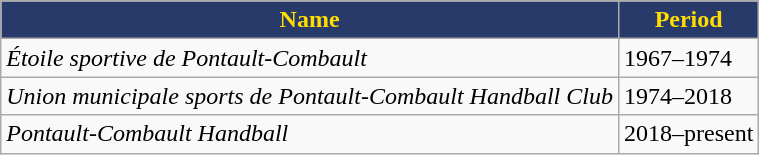<table class="wikitable" style="text-align: left">
<tr>
<th style="color:#FFDD00; background:#273A69">Name</th>
<th style="color:#FFDD00; background:#273A69">Period</th>
</tr>
<tr>
<td align=left><em>Étoile sportive de Pontault-Combault</em></td>
<td>1967–1974</td>
</tr>
<tr>
<td align=left><em>Union municipale sports de Pontault-Combault Handball Club</em></td>
<td>1974–2018</td>
</tr>
<tr>
<td align=left><em>Pontault-Combault Handball</em></td>
<td>2018–present</td>
</tr>
</table>
